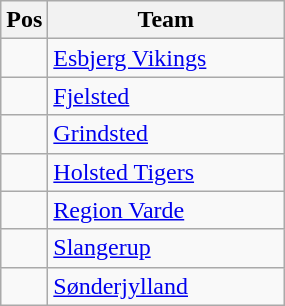<table class="wikitable" style="font-size: 100%">
<tr>
<th width=20>Pos</th>
<th width=150>Team</th>
</tr>
<tr align=center>
<td></td>
<td align="left"><a href='#'>Esbjerg Vikings</a></td>
</tr>
<tr align=center>
<td></td>
<td align="left"><a href='#'>Fjelsted</a></td>
</tr>
<tr align=center>
<td></td>
<td align="left"><a href='#'>Grindsted</a></td>
</tr>
<tr align=center>
<td></td>
<td align="left"><a href='#'>Holsted Tigers</a></td>
</tr>
<tr align=center>
<td></td>
<td align="left"><a href='#'>Region Varde</a></td>
</tr>
<tr align=center>
<td></td>
<td align="left"><a href='#'>Slangerup</a></td>
</tr>
<tr align=center>
<td></td>
<td align="left"><a href='#'>Sønderjylland</a></td>
</tr>
</table>
